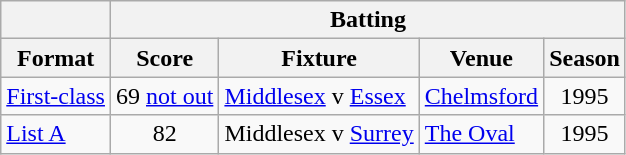<table class=wikitable>
<tr>
<th></th>
<th colspan="4">Batting</th>
</tr>
<tr>
<th>Format</th>
<th>Score</th>
<th>Fixture</th>
<th>Venue</th>
<th>Season</th>
</tr>
<tr>
<td><a href='#'>First-class</a></td>
<td align="center">69 <a href='#'>not out</a></td>
<td><a href='#'>Middlesex</a> v <a href='#'>Essex</a></td>
<td><a href='#'>Chelmsford</a></td>
<td align="center">1995</td>
</tr>
<tr>
<td><a href='#'>List A</a></td>
<td align="center">82</td>
<td>Middlesex v <a href='#'>Surrey</a></td>
<td><a href='#'>The Oval</a></td>
<td align="center">1995</td>
</tr>
</table>
